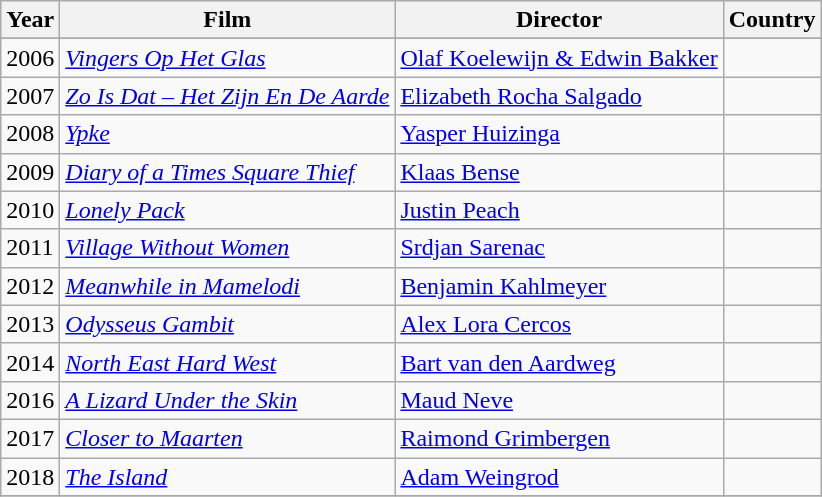<table class="wikitable">
<tr>
<th>Year</th>
<th>Film</th>
<th>Director</th>
<th>Country</th>
</tr>
<tr>
</tr>
<tr>
<td>2006</td>
<td><em><a href='#'>Vingers Op Het Glas</a></em></td>
<td><a href='#'>Olaf Koelewijn & Edwin Bakker</a></td>
<td></td>
</tr>
<tr>
<td>2007</td>
<td><em><a href='#'>Zo Is Dat – Het Zijn En De Aarde</a></em></td>
<td><a href='#'>Elizabeth Rocha Salgado</a></td>
<td></td>
</tr>
<tr>
<td>2008</td>
<td><em><a href='#'>Ypke</a></em></td>
<td><a href='#'>Yasper Huizinga</a></td>
<td></td>
</tr>
<tr>
<td>2009</td>
<td><em><a href='#'>Diary of a Times Square Thief</a></em></td>
<td><a href='#'>Klaas Bense</a></td>
<td></td>
</tr>
<tr>
<td>2010</td>
<td><em><a href='#'>Lonely Pack</a></em></td>
<td><a href='#'>Justin Peach</a></td>
<td></td>
</tr>
<tr>
<td>2011</td>
<td><em><a href='#'>Village Without Women</a></em></td>
<td><a href='#'>Srdjan Sarenac</a></td>
<td></td>
</tr>
<tr>
<td>2012</td>
<td><em><a href='#'>Meanwhile in Mamelodi</a></em></td>
<td><a href='#'>Benjamin Kahlmeyer</a></td>
<td></td>
</tr>
<tr>
<td>2013</td>
<td><em><a href='#'>Odysseus Gambit</a></em></td>
<td><a href='#'>Alex Lora Cercos</a></td>
<td></td>
</tr>
<tr>
<td>2014</td>
<td><em><a href='#'>North East Hard West</a></em></td>
<td><a href='#'>Bart van den Aardweg</a></td>
<td></td>
</tr>
<tr>
<td>2016</td>
<td><em><a href='#'>A Lizard Under the Skin</a></em></td>
<td><a href='#'>Maud Neve</a></td>
<td></td>
</tr>
<tr>
<td>2017</td>
<td><em><a href='#'>Closer to Maarten</a></em></td>
<td><a href='#'>Raimond Grimbergen</a></td>
<td></td>
</tr>
<tr>
<td>2018</td>
<td><em><a href='#'>The Island</a></em></td>
<td><a href='#'>Adam Weingrod</a></td>
<td></td>
</tr>
<tr>
</tr>
</table>
